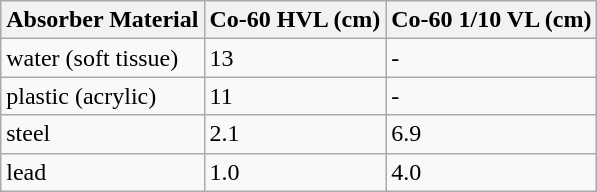<table class="wikitable sortable">
<tr>
<th>Absorber Material</th>
<th>Co-60 HVL (cm)</th>
<th>Co-60 1/10 VL (cm)</th>
</tr>
<tr>
<td>water (soft tissue)</td>
<td>13</td>
<td>-</td>
</tr>
<tr>
<td>plastic (acrylic)</td>
<td>11</td>
<td>-</td>
</tr>
<tr>
<td>steel</td>
<td>2.1</td>
<td>6.9</td>
</tr>
<tr>
<td>lead</td>
<td>1.0</td>
<td>4.0</td>
</tr>
</table>
